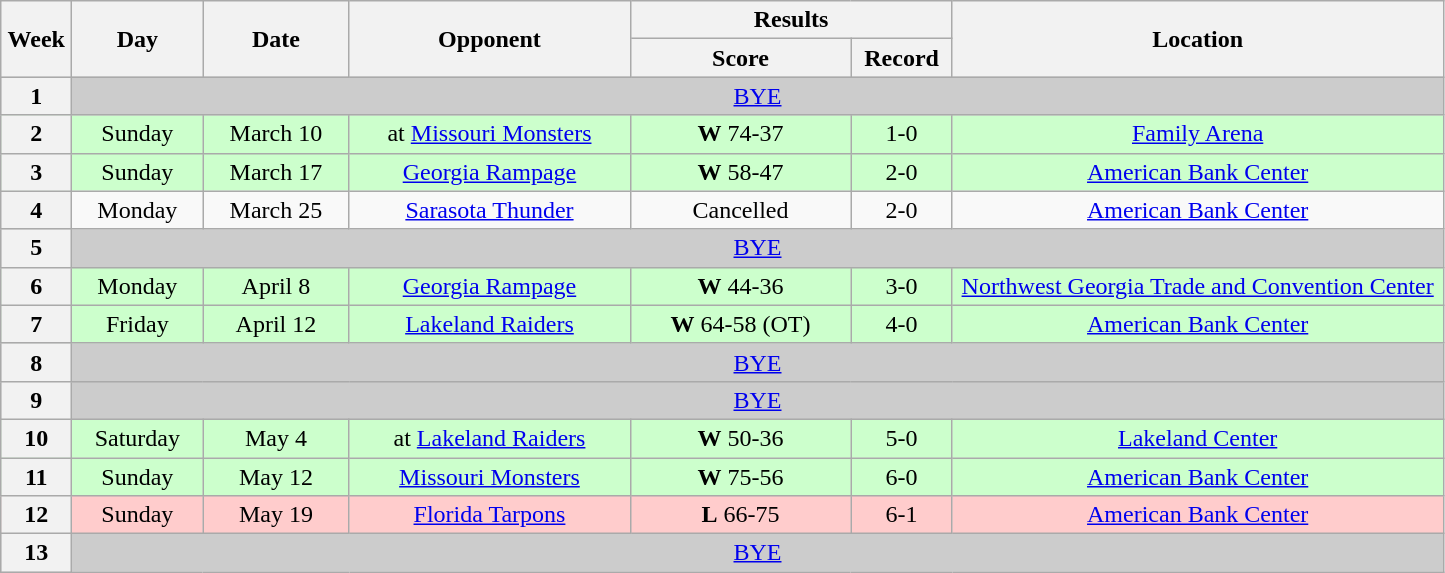<table class="wikitable">
<tr>
<th rowspan="2" width="40">Week</th>
<th rowspan="2" width="80">Day</th>
<th rowspan="2" width="90">Date</th>
<th rowspan="2" width="180">Opponent</th>
<th colspan="2" width="200">Results</th>
<th rowspan="2" width="320">Location</th>
</tr>
<tr>
<th width="140">Score</th>
<th width="60">Record</th>
</tr>
<tr align="center" bgcolor="#CCCCCC">
<th>1</th>
<td colSpan=6><a href='#'>BYE</a></td>
</tr>
<tr align="center" bgcolor="#CCFFCC">
<th>2</th>
<td>Sunday</td>
<td>March 10</td>
<td>at <a href='#'>Missouri Monsters</a></td>
<td><strong>W</strong> 74-37</td>
<td>1-0</td>
<td><a href='#'>Family Arena</a></td>
</tr>
<tr align="center" bgcolor="#CCFFCC">
<th>3</th>
<td>Sunday</td>
<td>March 17</td>
<td><a href='#'>Georgia Rampage</a></td>
<td><strong>W</strong> 58-47</td>
<td>2-0</td>
<td><a href='#'>American Bank Center</a></td>
</tr>
<tr align="center">
<th>4</th>
<td>Monday</td>
<td>March 25</td>
<td><a href='#'>Sarasota Thunder</a></td>
<td>Cancelled</td>
<td>2-0</td>
<td><a href='#'>American Bank Center</a></td>
</tr>
<tr align="center" bgcolor="#CCCCCC">
<th>5</th>
<td colSpan=6><a href='#'>BYE</a></td>
</tr>
<tr align="center" bgcolor="#CCFFCC">
<th>6</th>
<td>Monday</td>
<td>April 8</td>
<td><a href='#'>Georgia Rampage</a></td>
<td><strong>W</strong> 44-36</td>
<td>3-0</td>
<td><a href='#'>Northwest Georgia Trade and Convention Center</a></td>
</tr>
<tr align="center" bgcolor="#CCFFCC">
<th>7</th>
<td>Friday</td>
<td>April 12</td>
<td><a href='#'>Lakeland Raiders</a></td>
<td><strong>W</strong> 64-58 (OT)</td>
<td>4-0</td>
<td><a href='#'>American Bank Center</a></td>
</tr>
<tr align="center" bgcolor="#CCCCCC">
<th>8</th>
<td colSpan=6><a href='#'>BYE</a></td>
</tr>
<tr align="center" bgcolor="#CCCCCC">
<th>9</th>
<td colSpan=6><a href='#'>BYE</a></td>
</tr>
<tr align="center" bgcolor="#CCFFCC">
<th>10</th>
<td>Saturday</td>
<td>May 4</td>
<td>at <a href='#'>Lakeland Raiders</a></td>
<td><strong>W</strong> 50-36</td>
<td>5-0</td>
<td><a href='#'>Lakeland Center</a></td>
</tr>
<tr align="center" bgcolor="#CCFFCC">
<th>11</th>
<td>Sunday</td>
<td>May 12</td>
<td><a href='#'>Missouri Monsters</a></td>
<td><strong>W</strong> 75-56</td>
<td>6-0</td>
<td><a href='#'>American Bank Center</a></td>
</tr>
<tr align="center" bgcolor="#FFCCCC">
<th>12</th>
<td>Sunday</td>
<td>May 19</td>
<td><a href='#'>Florida Tarpons</a></td>
<td><strong>L</strong> 66-75</td>
<td>6-1</td>
<td><a href='#'>American Bank Center</a></td>
</tr>
<tr align="center" bgcolor="#CCCCCC">
<th>13</th>
<td colSpan=6><a href='#'>BYE</a></td>
</tr>
</table>
